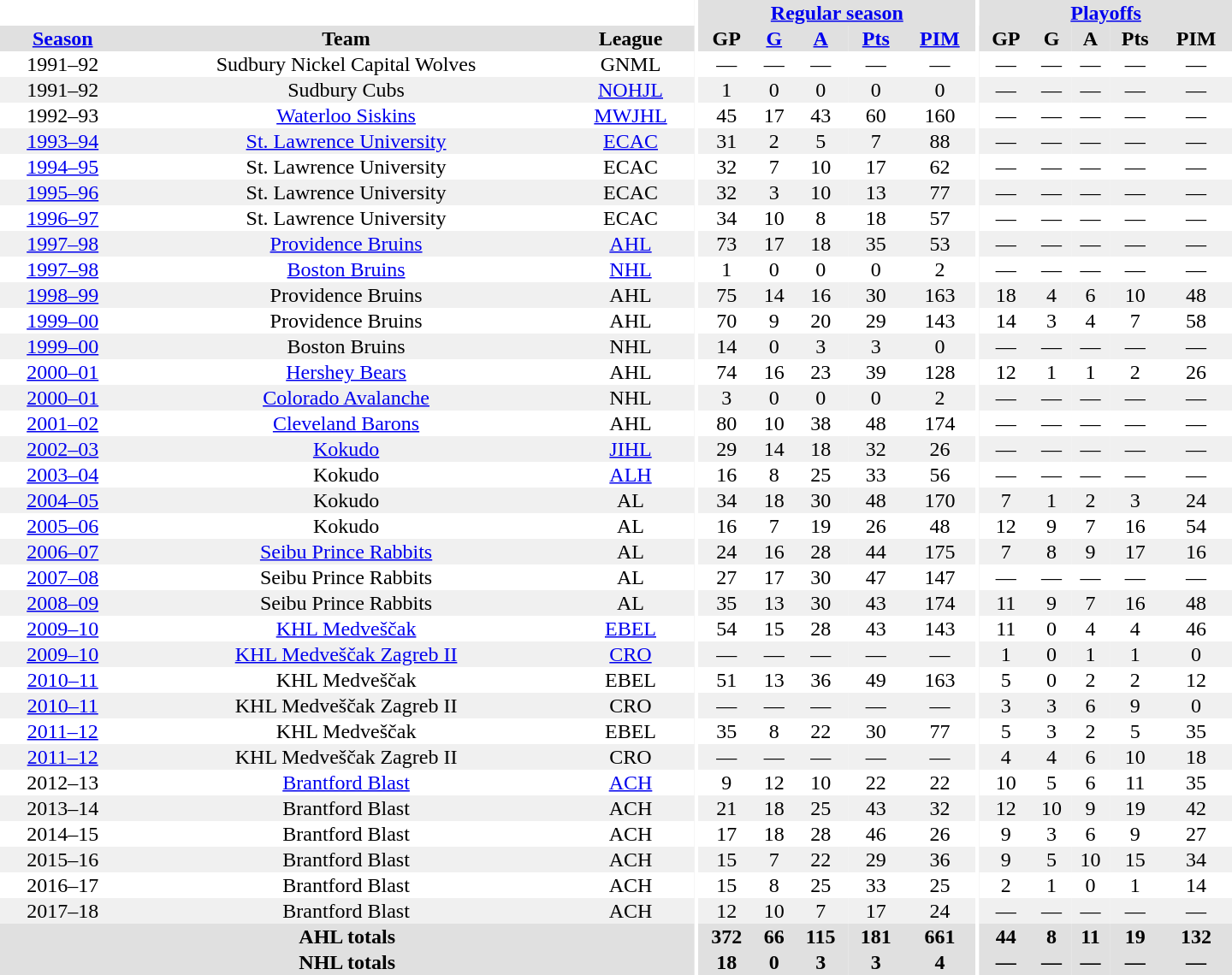<table border="0" cellpadding="1" cellspacing="0" style="text-align:center; width:60em">
<tr bgcolor="#e0e0e0">
<th colspan="3" bgcolor="#ffffff"></th>
<th rowspan="100" bgcolor="#ffffff"></th>
<th colspan="5"><a href='#'>Regular season</a></th>
<th rowspan="100" bgcolor="#ffffff"></th>
<th colspan="5"><a href='#'>Playoffs</a></th>
</tr>
<tr bgcolor="#e0e0e0">
<th><a href='#'>Season</a></th>
<th>Team</th>
<th>League</th>
<th>GP</th>
<th><a href='#'>G</a></th>
<th><a href='#'>A</a></th>
<th><a href='#'>Pts</a></th>
<th><a href='#'>PIM</a></th>
<th>GP</th>
<th>G</th>
<th>A</th>
<th>Pts</th>
<th>PIM</th>
</tr>
<tr>
<td>1991–92</td>
<td>Sudbury Nickel Capital Wolves</td>
<td>GNML</td>
<td>—</td>
<td>—</td>
<td>—</td>
<td>—</td>
<td>—</td>
<td>—</td>
<td>—</td>
<td>—</td>
<td>—</td>
<td>—</td>
</tr>
<tr bgcolor="#f0f0f0">
<td>1991–92</td>
<td>Sudbury Cubs</td>
<td><a href='#'>NOHJL</a></td>
<td>1</td>
<td>0</td>
<td>0</td>
<td>0</td>
<td>0</td>
<td>—</td>
<td>—</td>
<td>—</td>
<td>—</td>
<td>—</td>
</tr>
<tr>
<td>1992–93</td>
<td><a href='#'>Waterloo Siskins</a></td>
<td><a href='#'>MWJHL</a></td>
<td>45</td>
<td>17</td>
<td>43</td>
<td>60</td>
<td>160</td>
<td>—</td>
<td>—</td>
<td>—</td>
<td>—</td>
<td>—</td>
</tr>
<tr bgcolor="#f0f0f0">
<td><a href='#'>1993–94</a></td>
<td><a href='#'>St. Lawrence University</a></td>
<td><a href='#'>ECAC</a></td>
<td>31</td>
<td>2</td>
<td>5</td>
<td>7</td>
<td>88</td>
<td>—</td>
<td>—</td>
<td>—</td>
<td>—</td>
<td>—</td>
</tr>
<tr>
<td><a href='#'>1994–95</a></td>
<td>St. Lawrence University</td>
<td>ECAC</td>
<td>32</td>
<td>7</td>
<td>10</td>
<td>17</td>
<td>62</td>
<td>—</td>
<td>—</td>
<td>—</td>
<td>—</td>
<td>—</td>
</tr>
<tr bgcolor="#f0f0f0">
<td><a href='#'>1995–96</a></td>
<td>St. Lawrence University</td>
<td>ECAC</td>
<td>32</td>
<td>3</td>
<td>10</td>
<td>13</td>
<td>77</td>
<td>—</td>
<td>—</td>
<td>—</td>
<td>—</td>
<td>—</td>
</tr>
<tr>
<td><a href='#'>1996–97</a></td>
<td>St. Lawrence University</td>
<td>ECAC</td>
<td>34</td>
<td>10</td>
<td>8</td>
<td>18</td>
<td>57</td>
<td>—</td>
<td>—</td>
<td>—</td>
<td>—</td>
<td>—</td>
</tr>
<tr bgcolor="#f0f0f0">
<td><a href='#'>1997–98</a></td>
<td><a href='#'>Providence Bruins</a></td>
<td><a href='#'>AHL</a></td>
<td>73</td>
<td>17</td>
<td>18</td>
<td>35</td>
<td>53</td>
<td>—</td>
<td>—</td>
<td>—</td>
<td>—</td>
<td>—</td>
</tr>
<tr>
<td><a href='#'>1997–98</a></td>
<td><a href='#'>Boston Bruins</a></td>
<td><a href='#'>NHL</a></td>
<td>1</td>
<td>0</td>
<td>0</td>
<td>0</td>
<td>2</td>
<td>—</td>
<td>—</td>
<td>—</td>
<td>—</td>
<td>—</td>
</tr>
<tr bgcolor="#f0f0f0">
<td><a href='#'>1998–99</a></td>
<td>Providence Bruins</td>
<td>AHL</td>
<td>75</td>
<td>14</td>
<td>16</td>
<td>30</td>
<td>163</td>
<td>18</td>
<td>4</td>
<td>6</td>
<td>10</td>
<td>48</td>
</tr>
<tr>
<td><a href='#'>1999–00</a></td>
<td>Providence Bruins</td>
<td>AHL</td>
<td>70</td>
<td>9</td>
<td>20</td>
<td>29</td>
<td>143</td>
<td>14</td>
<td>3</td>
<td>4</td>
<td>7</td>
<td>58</td>
</tr>
<tr bgcolor="#f0f0f0">
<td><a href='#'>1999–00</a></td>
<td>Boston Bruins</td>
<td>NHL</td>
<td>14</td>
<td>0</td>
<td>3</td>
<td>3</td>
<td>0</td>
<td>—</td>
<td>—</td>
<td>—</td>
<td>—</td>
<td>—</td>
</tr>
<tr>
<td><a href='#'>2000–01</a></td>
<td><a href='#'>Hershey Bears</a></td>
<td>AHL</td>
<td>74</td>
<td>16</td>
<td>23</td>
<td>39</td>
<td>128</td>
<td>12</td>
<td>1</td>
<td>1</td>
<td>2</td>
<td>26</td>
</tr>
<tr bgcolor="#f0f0f0">
<td><a href='#'>2000–01</a></td>
<td><a href='#'>Colorado Avalanche</a></td>
<td>NHL</td>
<td>3</td>
<td>0</td>
<td>0</td>
<td>0</td>
<td>2</td>
<td>—</td>
<td>—</td>
<td>—</td>
<td>—</td>
<td>—</td>
</tr>
<tr>
<td><a href='#'>2001–02</a></td>
<td><a href='#'>Cleveland Barons</a></td>
<td>AHL</td>
<td>80</td>
<td>10</td>
<td>38</td>
<td>48</td>
<td>174</td>
<td>—</td>
<td>—</td>
<td>—</td>
<td>—</td>
<td>—</td>
</tr>
<tr bgcolor="#f0f0f0">
<td><a href='#'>2002–03</a></td>
<td><a href='#'>Kokudo</a></td>
<td><a href='#'>JIHL</a></td>
<td>29</td>
<td>14</td>
<td>18</td>
<td>32</td>
<td>26</td>
<td>—</td>
<td>—</td>
<td>—</td>
<td>—</td>
<td>—</td>
</tr>
<tr>
<td><a href='#'>2003–04</a></td>
<td>Kokudo</td>
<td><a href='#'>ALH</a></td>
<td>16</td>
<td>8</td>
<td>25</td>
<td>33</td>
<td>56</td>
<td>—</td>
<td>—</td>
<td>—</td>
<td>—</td>
<td>—</td>
</tr>
<tr bgcolor="#f0f0f0">
<td><a href='#'>2004–05</a></td>
<td>Kokudo</td>
<td>AL</td>
<td>34</td>
<td>18</td>
<td>30</td>
<td>48</td>
<td>170</td>
<td>7</td>
<td>1</td>
<td>2</td>
<td>3</td>
<td>24</td>
</tr>
<tr>
<td><a href='#'>2005–06</a></td>
<td>Kokudo</td>
<td>AL</td>
<td>16</td>
<td>7</td>
<td>19</td>
<td>26</td>
<td>48</td>
<td>12</td>
<td>9</td>
<td>7</td>
<td>16</td>
<td>54</td>
</tr>
<tr bgcolor="#f0f0f0">
<td><a href='#'>2006–07</a></td>
<td><a href='#'>Seibu Prince Rabbits</a></td>
<td>AL</td>
<td>24</td>
<td>16</td>
<td>28</td>
<td>44</td>
<td>175</td>
<td>7</td>
<td>8</td>
<td>9</td>
<td>17</td>
<td>16</td>
</tr>
<tr>
<td><a href='#'>2007–08</a></td>
<td>Seibu Prince Rabbits</td>
<td>AL</td>
<td>27</td>
<td>17</td>
<td>30</td>
<td>47</td>
<td>147</td>
<td>—</td>
<td>—</td>
<td>—</td>
<td>—</td>
<td>—</td>
</tr>
<tr bgcolor="#f0f0f0">
<td><a href='#'>2008–09</a></td>
<td>Seibu Prince Rabbits</td>
<td>AL</td>
<td>35</td>
<td>13</td>
<td>30</td>
<td>43</td>
<td>174</td>
<td>11</td>
<td>9</td>
<td>7</td>
<td>16</td>
<td>48</td>
</tr>
<tr>
<td><a href='#'>2009–10</a></td>
<td><a href='#'>KHL Medveščak</a></td>
<td><a href='#'>EBEL</a></td>
<td>54</td>
<td>15</td>
<td>28</td>
<td>43</td>
<td>143</td>
<td>11</td>
<td>0</td>
<td>4</td>
<td>4</td>
<td>46</td>
</tr>
<tr bgcolor="#f0f0f0">
<td><a href='#'>2009–10</a></td>
<td><a href='#'>KHL Medveščak Zagreb II</a></td>
<td><a href='#'>CRO</a></td>
<td>—</td>
<td>—</td>
<td>—</td>
<td>—</td>
<td>—</td>
<td>1</td>
<td>0</td>
<td>1</td>
<td>1</td>
<td>0</td>
</tr>
<tr>
<td><a href='#'>2010–11</a></td>
<td>KHL Medveščak</td>
<td>EBEL</td>
<td>51</td>
<td>13</td>
<td>36</td>
<td>49</td>
<td>163</td>
<td>5</td>
<td>0</td>
<td>2</td>
<td>2</td>
<td>12</td>
</tr>
<tr bgcolor="#f0f0f0">
<td><a href='#'>2010–11</a></td>
<td>KHL Medveščak Zagreb II</td>
<td>CRO</td>
<td>—</td>
<td>—</td>
<td>—</td>
<td>—</td>
<td>—</td>
<td>3</td>
<td>3</td>
<td>6</td>
<td>9</td>
<td>0</td>
</tr>
<tr>
<td><a href='#'>2011–12</a></td>
<td>KHL Medveščak</td>
<td>EBEL</td>
<td>35</td>
<td>8</td>
<td>22</td>
<td>30</td>
<td>77</td>
<td>5</td>
<td>3</td>
<td>2</td>
<td>5</td>
<td>35</td>
</tr>
<tr bgcolor="#f0f0f0">
<td><a href='#'>2011–12</a></td>
<td>KHL Medveščak Zagreb II</td>
<td>CRO</td>
<td>—</td>
<td>—</td>
<td>—</td>
<td>—</td>
<td>—</td>
<td>4</td>
<td>4</td>
<td>6</td>
<td>10</td>
<td>18</td>
</tr>
<tr>
<td>2012–13</td>
<td><a href='#'>Brantford Blast</a></td>
<td><a href='#'>ACH</a></td>
<td>9</td>
<td>12</td>
<td>10</td>
<td>22</td>
<td>22</td>
<td>10</td>
<td>5</td>
<td>6</td>
<td>11</td>
<td>35</td>
</tr>
<tr bgcolor="#f0f0f0">
<td>2013–14</td>
<td>Brantford Blast</td>
<td>ACH</td>
<td>21</td>
<td>18</td>
<td>25</td>
<td>43</td>
<td>32</td>
<td>12</td>
<td>10</td>
<td>9</td>
<td>19</td>
<td>42</td>
</tr>
<tr>
<td>2014–15</td>
<td>Brantford Blast</td>
<td>ACH</td>
<td>17</td>
<td>18</td>
<td>28</td>
<td>46</td>
<td>26</td>
<td>9</td>
<td>3</td>
<td>6</td>
<td>9</td>
<td>27</td>
</tr>
<tr bgcolor="#f0f0f0">
<td>2015–16</td>
<td>Brantford Blast</td>
<td>ACH</td>
<td>15</td>
<td>7</td>
<td>22</td>
<td>29</td>
<td>36</td>
<td>9</td>
<td>5</td>
<td>10</td>
<td>15</td>
<td>34</td>
</tr>
<tr>
<td>2016–17</td>
<td>Brantford Blast</td>
<td>ACH</td>
<td>15</td>
<td>8</td>
<td>25</td>
<td>33</td>
<td>25</td>
<td>2</td>
<td>1</td>
<td>0</td>
<td>1</td>
<td>14</td>
</tr>
<tr bgcolor="#f0f0f0">
<td>2017–18</td>
<td>Brantford Blast</td>
<td>ACH</td>
<td>12</td>
<td>10</td>
<td>7</td>
<td>17</td>
<td>24</td>
<td>—</td>
<td>—</td>
<td>—</td>
<td>—</td>
<td>—</td>
</tr>
<tr bgcolor="#e0e0e0">
<th colspan="3">AHL totals</th>
<th>372</th>
<th>66</th>
<th>115</th>
<th>181</th>
<th>661</th>
<th>44</th>
<th>8</th>
<th>11</th>
<th>19</th>
<th>132</th>
</tr>
<tr bgcolor="#e0e0e0">
<th colspan="3">NHL totals</th>
<th>18</th>
<th>0</th>
<th>3</th>
<th>3</th>
<th>4</th>
<th>—</th>
<th>—</th>
<th>—</th>
<th>—</th>
<th>—</th>
</tr>
</table>
